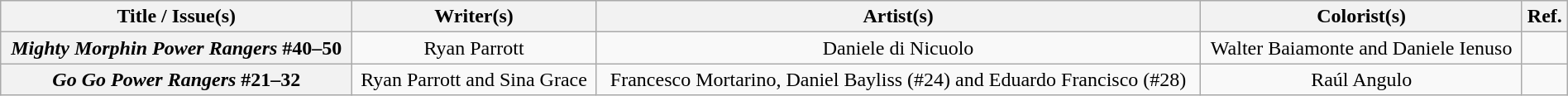<table class="wikitable" style="text-align:center;" width=100%>
<tr>
<th>Title / Issue(s)</th>
<th>Writer(s)</th>
<th>Artist(s)</th>
<th>Colorist(s)</th>
<th>Ref.</th>
</tr>
<tr>
<th><em>Mighty Morphin Power Rangers</em> #40–50</th>
<td>Ryan Parrott</td>
<td>Daniele di Nicuolo</td>
<td>Walter Baiamonte and Daniele Ienuso</td>
<td></td>
</tr>
<tr>
<th><em>Go Go Power Rangers</em> #21–32</th>
<td>Ryan Parrott and Sina Grace</td>
<td>Francesco Mortarino, Daniel Bayliss (#24) and Eduardo Francisco (#28)</td>
<td>Raúl Angulo</td>
<td></td>
</tr>
</table>
